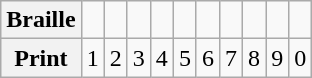<table class="wikitable Unicode" style="text-align:center;">
<tr>
<th>Braille</th>
<td></td>
<td></td>
<td></td>
<td></td>
<td></td>
<td></td>
<td></td>
<td></td>
<td></td>
<td></td>
</tr>
<tr>
<th>Print</th>
<td>1</td>
<td>2</td>
<td>3</td>
<td>4</td>
<td>5</td>
<td>6</td>
<td>7</td>
<td>8</td>
<td>9</td>
<td>0</td>
</tr>
</table>
